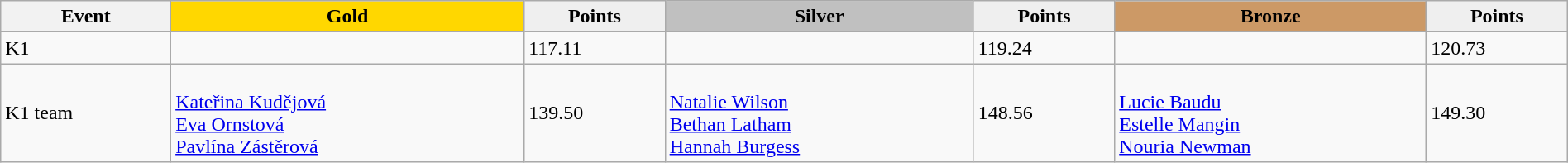<table class="wikitable" width=100%>
<tr>
<th>Event</th>
<td align=center bgcolor="gold"><strong>Gold</strong></td>
<td align=center bgcolor="EFEFEF"><strong>Points</strong></td>
<td align=center bgcolor="silver"><strong>Silver</strong></td>
<td align=center bgcolor="EFEFEF"><strong>Points</strong></td>
<td align=center bgcolor="CC9966"><strong>Bronze</strong></td>
<td align=center bgcolor="EFEFEF"><strong>Points</strong></td>
</tr>
<tr>
<td>K1</td>
<td></td>
<td>117.11</td>
<td></td>
<td>119.24</td>
<td></td>
<td>120.73</td>
</tr>
<tr>
<td>K1 team</td>
<td><br><a href='#'>Kateřina Kudějová</a><br><a href='#'>Eva Ornstová</a><br><a href='#'>Pavlína Zástěrová</a></td>
<td>139.50</td>
<td><br><a href='#'>Natalie Wilson</a><br><a href='#'>Bethan Latham</a><br><a href='#'>Hannah Burgess</a></td>
<td>148.56</td>
<td><br><a href='#'>Lucie Baudu</a><br><a href='#'>Estelle Mangin</a><br><a href='#'>Nouria Newman</a></td>
<td>149.30</td>
</tr>
</table>
